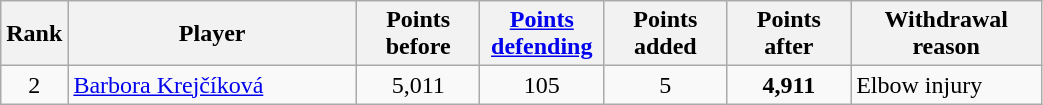<table class="wikitable sortable">
<tr>
<th style="width:30px;">Rank</th>
<th style="width:185px;">Player</th>
<th style="width:75px;">Points before</th>
<th style="width:75px;"><a href='#'>Points defending</a></th>
<th style="width:75px;">Points added</th>
<th style="width:75px;">Points after</th>
<th style="width:120px;">Withdrawal reason</th>
</tr>
<tr>
<td style="text-align:center;">2</td>
<td> <a href='#'>Barbora Krejčíková</a></td>
<td style="text-align:center;">5,011</td>
<td style="text-align:center;">105</td>
<td style="text-align:center;">5</td>
<td style="text-align:center;"><strong>4,911</strong></td>
<td>Elbow injury</td>
</tr>
</table>
